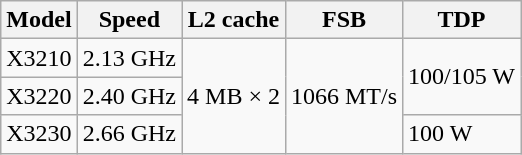<table class="wikitable sortable">
<tr>
<th scope="col">Model</th>
<th scope="col">Speed</th>
<th scope="col">L2 cache</th>
<th scope="col">FSB</th>
<th scope="col">TDP</th>
</tr>
<tr>
<td>X3210</td>
<td>2.13 GHz</td>
<td rowspan="3">4 MB × 2</td>
<td rowspan="3">1066 MT/s</td>
<td rowspan="2">100/105 W</td>
</tr>
<tr>
<td>X3220</td>
<td>2.40 GHz</td>
</tr>
<tr>
<td>X3230</td>
<td>2.66 GHz</td>
<td>100 W</td>
</tr>
</table>
